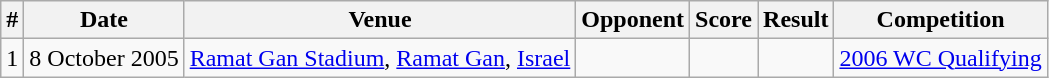<table class="wikitable">
<tr>
<th>#</th>
<th>Date</th>
<th>Venue</th>
<th>Opponent</th>
<th>Score</th>
<th>Result</th>
<th>Competition</th>
</tr>
<tr>
<td>1</td>
<td>8 October 2005</td>
<td><a href='#'>Ramat Gan Stadium</a>, <a href='#'>Ramat Gan</a>, <a href='#'>Israel</a></td>
<td></td>
<td></td>
<td></td>
<td><a href='#'>2006 WC Qualifying</a></td>
</tr>
</table>
